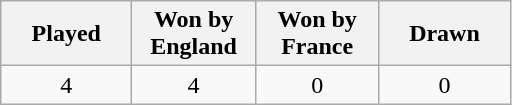<table class="wikitable">
<tr>
<th width="80">Played</th>
<th width="75">Won by<br>England</th>
<th width="75">Won by<br>France</th>
<th width="80">Drawn</th>
</tr>
<tr>
<td align=center>4</td>
<td align=center>4</td>
<td align=center>0</td>
<td align=center>0</td>
</tr>
</table>
